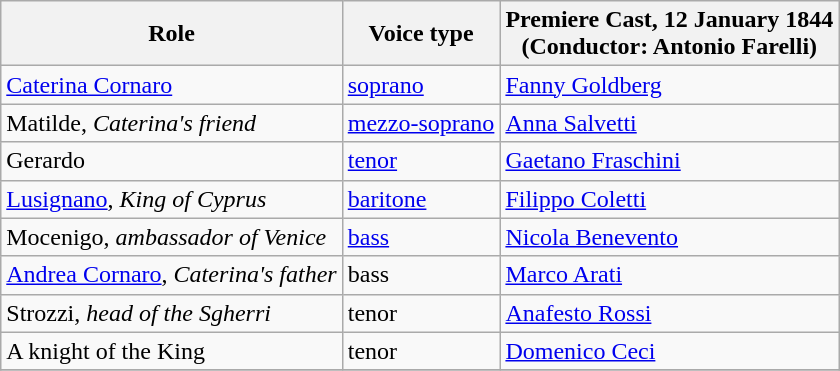<table class="wikitable">
<tr>
<th>Role</th>
<th>Voice type</th>
<th>Premiere Cast, 12 January 1844<br>(Conductor: Antonio Farelli)</th>
</tr>
<tr>
<td><a href='#'>Caterina Cornaro</a></td>
<td><a href='#'>soprano</a></td>
<td><a href='#'>Fanny Goldberg</a></td>
</tr>
<tr>
<td>Matilde, <em>Caterina's friend</em></td>
<td><a href='#'>mezzo-soprano</a></td>
<td><a href='#'>Anna Salvetti</a></td>
</tr>
<tr>
<td>Gerardo</td>
<td><a href='#'>tenor</a></td>
<td><a href='#'>Gaetano Fraschini</a></td>
</tr>
<tr>
<td><a href='#'>Lusignano</a>, <em>King of Cyprus</em></td>
<td><a href='#'>baritone</a></td>
<td><a href='#'>Filippo Coletti</a></td>
</tr>
<tr>
<td>Mocenigo, <em>ambassador of Venice</em></td>
<td><a href='#'>bass</a></td>
<td><a href='#'>Nicola Benevento</a></td>
</tr>
<tr>
<td><a href='#'>Andrea Cornaro</a>, <em>Caterina's father</em></td>
<td>bass</td>
<td><a href='#'>Marco Arati</a></td>
</tr>
<tr>
<td>Strozzi, <em>head of the Sgherri</em></td>
<td>tenor</td>
<td><a href='#'>Anafesto Rossi</a></td>
</tr>
<tr>
<td>A knight of the King</td>
<td>tenor</td>
<td><a href='#'>Domenico Ceci</a></td>
</tr>
<tr>
</tr>
</table>
